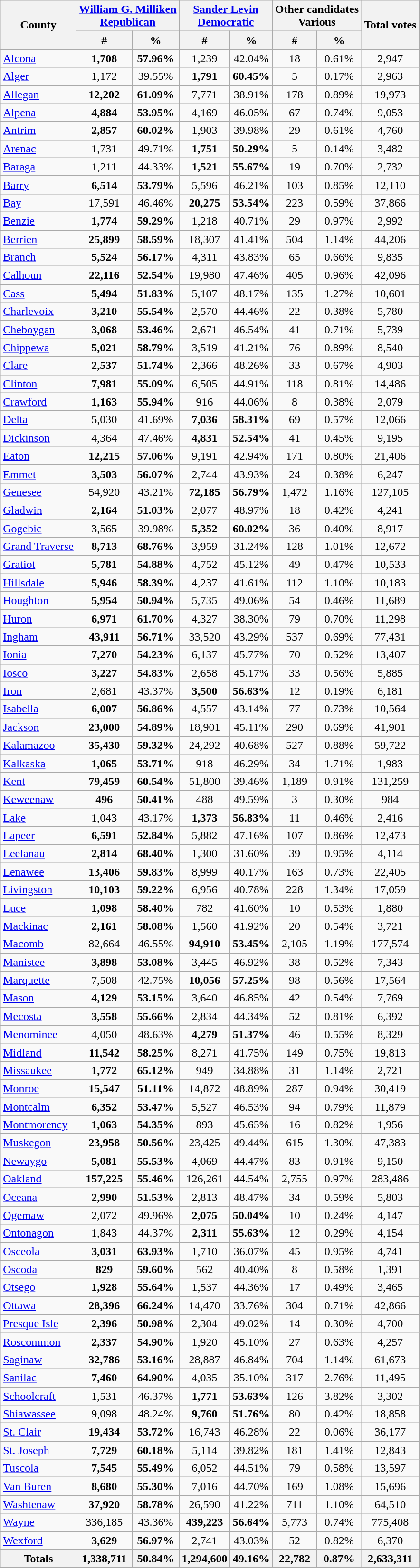<table class="wikitable sortable">
<tr>
<th rowspan="2" scope="col">County</th>
<th colspan="2" scope="col"><a href='#'>William G. Milliken</a><br><a href='#'>Republican</a></th>
<th colspan="2" scope="col"><a href='#'>Sander Levin</a><br><a href='#'>Democratic</a></th>
<th colspan="2" scope="col">Other candidates<br>Various</th>
<th rowspan="2" scope="col">Total votes</th>
</tr>
<tr>
<th>#</th>
<th>%</th>
<th>#</th>
<th>%</th>
<th>#</th>
<th>%</th>
</tr>
<tr>
<td><a href='#'>Alcona</a></td>
<td align="center"><strong>1,708</strong></td>
<td align="center"><strong>57.96%</strong></td>
<td align="center">1,239</td>
<td align="center">42.04%</td>
<td align="center">18</td>
<td align="center">0.61%</td>
<td align="center">2,947</td>
</tr>
<tr>
<td><a href='#'>Alger</a></td>
<td align="center">1,172</td>
<td align="center">39.55%</td>
<td align="center"><strong>1,791</strong></td>
<td align="center"><strong>60.45%</strong></td>
<td align="center">5</td>
<td align="center">0.17%</td>
<td align="center">2,963</td>
</tr>
<tr>
<td><a href='#'>Allegan</a></td>
<td align="center"><strong>12,202</strong></td>
<td align="center"><strong>61.09%</strong></td>
<td align="center">7,771</td>
<td align="center">38.91%</td>
<td align="center">178</td>
<td align="center">0.89%</td>
<td align="center">19,973</td>
</tr>
<tr>
<td><a href='#'>Alpena</a></td>
<td align="center"><strong>4,884</strong></td>
<td align="center"><strong>53.95%</strong></td>
<td align="center">4,169</td>
<td align="center">46.05%</td>
<td align="center">67</td>
<td align="center">0.74%</td>
<td align="center">9,053</td>
</tr>
<tr>
<td><a href='#'>Antrim</a></td>
<td align="center"><strong>2,857</strong></td>
<td align="center"><strong>60.02%</strong></td>
<td align="center">1,903</td>
<td align="center">39.98%</td>
<td align="center">29</td>
<td align="center">0.61%</td>
<td align="center">4,760</td>
</tr>
<tr>
<td><a href='#'>Arenac</a></td>
<td align="center">1,731</td>
<td align="center">49.71%</td>
<td align="center"><strong>1,751</strong></td>
<td align="center"><strong>50.29%</strong></td>
<td align="center">5</td>
<td align="center">0.14%</td>
<td align="center">3,482</td>
</tr>
<tr>
<td><a href='#'>Baraga</a></td>
<td align="center">1,211</td>
<td align="center">44.33%</td>
<td align="center"><strong>1,521</strong></td>
<td align="center"><strong>55.67%</strong></td>
<td align="center">19</td>
<td align="center">0.70%</td>
<td align="center">2,732</td>
</tr>
<tr>
<td><a href='#'>Barry</a></td>
<td align="center"><strong>6,514</strong></td>
<td align="center"><strong>53.79%</strong></td>
<td align="center">5,596</td>
<td align="center">46.21%</td>
<td align="center">103</td>
<td align="center">0.85%</td>
<td align="center">12,110</td>
</tr>
<tr>
<td><a href='#'>Bay</a></td>
<td align="center">17,591</td>
<td align="center">46.46%</td>
<td align="center"><strong>20,275</strong></td>
<td align="center"><strong>53.54%</strong></td>
<td align="center">223</td>
<td align="center">0.59%</td>
<td align="center">37,866</td>
</tr>
<tr>
<td><a href='#'>Benzie</a></td>
<td align="center"><strong>1,774</strong></td>
<td align="center"><strong>59.29%</strong></td>
<td align="center">1,218</td>
<td align="center">40.71%</td>
<td align="center">29</td>
<td align="center">0.97%</td>
<td align="center">2,992</td>
</tr>
<tr>
<td><a href='#'>Berrien</a></td>
<td align="center"><strong>25,899</strong></td>
<td align="center"><strong>58.59%</strong></td>
<td align="center">18,307</td>
<td align="center">41.41%</td>
<td align="center">504</td>
<td align="center">1.14%</td>
<td align="center">44,206</td>
</tr>
<tr>
<td><a href='#'>Branch</a></td>
<td align="center"><strong>5,524</strong></td>
<td align="center"><strong>56.17%</strong></td>
<td align="center">4,311</td>
<td align="center">43.83%</td>
<td align="center">65</td>
<td align="center">0.66%</td>
<td align="center">9,835</td>
</tr>
<tr>
<td><a href='#'>Calhoun</a></td>
<td align="center"><strong>22,116</strong></td>
<td align="center"><strong>52.54%</strong></td>
<td align="center">19,980</td>
<td align="center">47.46%</td>
<td align="center">405</td>
<td align="center">0.96%</td>
<td align="center">42,096</td>
</tr>
<tr>
<td><a href='#'>Cass</a></td>
<td align="center"><strong>5,494</strong></td>
<td align="center"><strong>51.83%</strong></td>
<td align="center">5,107</td>
<td align="center">48.17%</td>
<td align="center">135</td>
<td align="center">1.27%</td>
<td align="center">10,601</td>
</tr>
<tr>
<td><a href='#'>Charlevoix</a></td>
<td align="center"><strong>3,210</strong></td>
<td align="center"><strong>55.54%</strong></td>
<td align="center">2,570</td>
<td align="center">44.46%</td>
<td align="center">22</td>
<td align="center">0.38%</td>
<td align="center">5,780</td>
</tr>
<tr>
<td><a href='#'>Cheboygan</a></td>
<td align="center"><strong>3,068</strong></td>
<td align="center"><strong>53.46%</strong></td>
<td align="center">2,671</td>
<td align="center">46.54%</td>
<td align="center">41</td>
<td align="center">0.71%</td>
<td align="center">5,739</td>
</tr>
<tr>
<td><a href='#'>Chippewa</a></td>
<td align="center"><strong>5,021</strong></td>
<td align="center"><strong>58.79%</strong></td>
<td align="center">3,519</td>
<td align="center">41.21%</td>
<td align="center">76</td>
<td align="center">0.89%</td>
<td align="center">8,540</td>
</tr>
<tr>
<td><a href='#'>Clare</a></td>
<td align="center"><strong>2,537</strong></td>
<td align="center"><strong>51.74%</strong></td>
<td align="center">2,366</td>
<td align="center">48.26%</td>
<td align="center">33</td>
<td align="center">0.67%</td>
<td align="center">4,903</td>
</tr>
<tr>
<td><a href='#'>Clinton</a></td>
<td align="center"><strong>7,981</strong></td>
<td align="center"><strong>55.09%</strong></td>
<td align="center">6,505</td>
<td align="center">44.91%</td>
<td align="center">118</td>
<td align="center">0.81%</td>
<td align="center">14,486</td>
</tr>
<tr>
<td><a href='#'>Crawford</a></td>
<td align="center"><strong>1,163</strong></td>
<td align="center"><strong>55.94%</strong></td>
<td align="center">916</td>
<td align="center">44.06%</td>
<td align="center">8</td>
<td align="center">0.38%</td>
<td align="center">2,079</td>
</tr>
<tr>
<td><a href='#'>Delta</a></td>
<td align="center">5,030</td>
<td align="center">41.69%</td>
<td align="center"><strong>7,036</strong></td>
<td align="center"><strong>58.31%</strong></td>
<td align="center">69</td>
<td align="center">0.57%</td>
<td align="center">12,066</td>
</tr>
<tr>
<td><a href='#'>Dickinson</a></td>
<td align="center">4,364</td>
<td align="center">47.46%</td>
<td align="center"><strong>4,831</strong></td>
<td align="center"><strong>52.54%</strong></td>
<td align="center">41</td>
<td align="center">0.45%</td>
<td align="center">9,195</td>
</tr>
<tr>
<td><a href='#'>Eaton</a></td>
<td align="center"><strong>12,215</strong></td>
<td align="center"><strong>57.06%</strong></td>
<td align="center">9,191</td>
<td align="center">42.94%</td>
<td align="center">171</td>
<td align="center">0.80%</td>
<td align="center">21,406</td>
</tr>
<tr>
<td><a href='#'>Emmet</a></td>
<td align="center"><strong>3,503</strong></td>
<td align="center"><strong>56.07%</strong></td>
<td align="center">2,744</td>
<td align="center">43.93%</td>
<td align="center">24</td>
<td align="center">0.38%</td>
<td align="center">6,247</td>
</tr>
<tr>
<td><a href='#'>Genesee</a></td>
<td align="center">54,920</td>
<td align="center">43.21%</td>
<td align="center"><strong>72,185</strong></td>
<td align="center"><strong>56.79%</strong></td>
<td align="center">1,472</td>
<td align="center">1.16%</td>
<td align="center">127,105</td>
</tr>
<tr>
<td><a href='#'>Gladwin</a></td>
<td align="center"><strong>2,164</strong></td>
<td align="center"><strong>51.03%</strong></td>
<td align="center">2,077</td>
<td align="center">48.97%</td>
<td align="center">18</td>
<td align="center">0.42%</td>
<td align="center">4,241</td>
</tr>
<tr>
<td><a href='#'>Gogebic</a></td>
<td align="center">3,565</td>
<td align="center">39.98%</td>
<td align="center"><strong>5,352</strong></td>
<td align="center"><strong>60.02%</strong></td>
<td align="center">36</td>
<td align="center">0.40%</td>
<td align="center">8,917</td>
</tr>
<tr>
<td><a href='#'>Grand Traverse</a></td>
<td align="center"><strong>8,713</strong></td>
<td align="center"><strong>68.76%</strong></td>
<td align="center">3,959</td>
<td align="center">31.24%</td>
<td align="center">128</td>
<td align="center">1.01%</td>
<td align="center">12,672</td>
</tr>
<tr>
<td><a href='#'>Gratiot</a></td>
<td align="center"><strong>5,781</strong></td>
<td align="center"><strong>54.88%</strong></td>
<td align="center">4,752</td>
<td align="center">45.12%</td>
<td align="center">49</td>
<td align="center">0.47%</td>
<td align="center">10,533</td>
</tr>
<tr>
<td><a href='#'>Hillsdale</a></td>
<td align="center"><strong>5,946</strong></td>
<td align="center"><strong>58.39%</strong></td>
<td align="center">4,237</td>
<td align="center">41.61%</td>
<td align="center">112</td>
<td align="center">1.10%</td>
<td align="center">10,183</td>
</tr>
<tr>
<td><a href='#'>Houghton</a></td>
<td align="center"><strong>5,954</strong></td>
<td align="center"><strong>50.94%</strong></td>
<td align="center">5,735</td>
<td align="center">49.06%</td>
<td align="center">54</td>
<td align="center">0.46%</td>
<td align="center">11,689</td>
</tr>
<tr>
<td><a href='#'>Huron</a></td>
<td align="center"><strong>6,971</strong></td>
<td align="center"><strong>61.70%</strong></td>
<td align="center">4,327</td>
<td align="center">38.30%</td>
<td align="center">79</td>
<td align="center">0.70%</td>
<td align="center">11,298</td>
</tr>
<tr>
<td><a href='#'>Ingham</a></td>
<td align="center"><strong>43,911</strong></td>
<td align="center"><strong>56.71%</strong></td>
<td align="center">33,520</td>
<td align="center">43.29%</td>
<td align="center">537</td>
<td align="center">0.69%</td>
<td align="center">77,431</td>
</tr>
<tr>
<td><a href='#'>Ionia</a></td>
<td align="center"><strong>7,270</strong></td>
<td align="center"><strong>54.23%</strong></td>
<td align="center">6,137</td>
<td align="center">45.77%</td>
<td align="center">70</td>
<td align="center">0.52%</td>
<td align="center">13,407</td>
</tr>
<tr>
<td><a href='#'>Iosco</a></td>
<td align="center"><strong>3,227</strong></td>
<td align="center"><strong>54.83%</strong></td>
<td align="center">2,658</td>
<td align="center">45.17%</td>
<td align="center">33</td>
<td align="center">0.56%</td>
<td align="center">5,885</td>
</tr>
<tr>
<td><a href='#'>Iron</a></td>
<td align="center">2,681</td>
<td align="center">43.37%</td>
<td align="center"><strong>3,500</strong></td>
<td align="center"><strong>56.63%</strong></td>
<td align="center">12</td>
<td align="center">0.19%</td>
<td align="center">6,181</td>
</tr>
<tr>
<td><a href='#'>Isabella</a></td>
<td align="center"><strong>6,007</strong></td>
<td align="center"><strong>56.86%</strong></td>
<td align="center">4,557</td>
<td align="center">43.14%</td>
<td align="center">77</td>
<td align="center">0.73%</td>
<td align="center">10,564</td>
</tr>
<tr>
<td><a href='#'>Jackson</a></td>
<td align="center"><strong>23,000</strong></td>
<td align="center"><strong>54.89%</strong></td>
<td align="center">18,901</td>
<td align="center">45.11%</td>
<td align="center">290</td>
<td align="center">0.69%</td>
<td align="center">41,901</td>
</tr>
<tr>
<td><a href='#'>Kalamazoo</a></td>
<td align="center"><strong>35,430</strong></td>
<td align="center"><strong>59.32%</strong></td>
<td align="center">24,292</td>
<td align="center">40.68%</td>
<td align="center">527</td>
<td align="center">0.88%</td>
<td align="center">59,722</td>
</tr>
<tr>
<td><a href='#'>Kalkaska</a></td>
<td align="center"><strong>1,065</strong></td>
<td align="center"><strong>53.71%</strong></td>
<td align="center">918</td>
<td align="center">46.29%</td>
<td align="center">34</td>
<td align="center">1.71%</td>
<td align="center">1,983</td>
</tr>
<tr>
<td><a href='#'>Kent</a></td>
<td align="center"><strong>79,459</strong></td>
<td align="center"><strong>60.54%</strong></td>
<td align="center">51,800</td>
<td align="center">39.46%</td>
<td align="center">1,189</td>
<td align="center">0.91%</td>
<td align="center">131,259</td>
</tr>
<tr>
<td><a href='#'>Keweenaw</a></td>
<td align="center"><strong>496</strong></td>
<td align="center"><strong>50.41%</strong></td>
<td align="center">488</td>
<td align="center">49.59%</td>
<td align="center">3</td>
<td align="center">0.30%</td>
<td align="center">984</td>
</tr>
<tr>
<td><a href='#'>Lake</a></td>
<td align="center">1,043</td>
<td align="center">43.17%</td>
<td align="center"><strong>1,373</strong></td>
<td align="center"><strong>56.83%</strong></td>
<td align="center">11</td>
<td align="center">0.46%</td>
<td align="center">2,416</td>
</tr>
<tr>
<td><a href='#'>Lapeer</a></td>
<td align="center"><strong>6,591</strong></td>
<td align="center"><strong>52.84%</strong></td>
<td align="center">5,882</td>
<td align="center">47.16%</td>
<td align="center">107</td>
<td align="center">0.86%</td>
<td align="center">12,473</td>
</tr>
<tr>
<td><a href='#'>Leelanau</a></td>
<td align="center"><strong>2,814</strong></td>
<td align="center"><strong>68.40%</strong></td>
<td align="center">1,300</td>
<td align="center">31.60%</td>
<td align="center">39</td>
<td align="center">0.95%</td>
<td align="center">4,114</td>
</tr>
<tr>
<td><a href='#'>Lenawee</a></td>
<td align="center"><strong>13,406</strong></td>
<td align="center"><strong>59.83%</strong></td>
<td align="center">8,999</td>
<td align="center">40.17%</td>
<td align="center">163</td>
<td align="center">0.73%</td>
<td align="center">22,405</td>
</tr>
<tr>
<td><a href='#'>Livingston</a></td>
<td align="center"><strong>10,103</strong></td>
<td align="center"><strong>59.22%</strong></td>
<td align="center">6,956</td>
<td align="center">40.78%</td>
<td align="center">228</td>
<td align="center">1.34%</td>
<td align="center">17,059</td>
</tr>
<tr>
<td><a href='#'>Luce</a></td>
<td align="center"><strong>1,098</strong></td>
<td align="center"><strong>58.40%</strong></td>
<td align="center">782</td>
<td align="center">41.60%</td>
<td align="center">10</td>
<td align="center">0.53%</td>
<td align="center">1,880</td>
</tr>
<tr>
<td><a href='#'>Mackinac</a></td>
<td align="center"><strong>2,161</strong></td>
<td align="center"><strong>58.08%</strong></td>
<td align="center">1,560</td>
<td align="center">41.92%</td>
<td align="center">20</td>
<td align="center">0.54%</td>
<td align="center">3,721</td>
</tr>
<tr>
<td><a href='#'>Macomb</a></td>
<td align="center">82,664</td>
<td align="center">46.55%</td>
<td align="center"><strong>94,910</strong></td>
<td align="center"><strong>53.45%</strong></td>
<td align="center">2,105</td>
<td align="center">1.19%</td>
<td align="center">177,574</td>
</tr>
<tr>
<td><a href='#'>Manistee</a></td>
<td align="center"><strong>3,898</strong></td>
<td align="center"><strong>53.08%</strong></td>
<td align="center">3,445</td>
<td align="center">46.92%</td>
<td align="center">38</td>
<td align="center">0.52%</td>
<td align="center">7,343</td>
</tr>
<tr>
<td><a href='#'>Marquette</a></td>
<td align="center">7,508</td>
<td align="center">42.75%</td>
<td align="center"><strong>10,056</strong></td>
<td align="center"><strong>57.25%</strong></td>
<td align="center">98</td>
<td align="center">0.56%</td>
<td align="center">17,564</td>
</tr>
<tr>
<td><a href='#'>Mason</a></td>
<td align="center"><strong>4,129</strong></td>
<td align="center"><strong>53.15%</strong></td>
<td align="center">3,640</td>
<td align="center">46.85%</td>
<td align="center">42</td>
<td align="center">0.54%</td>
<td align="center">7,769</td>
</tr>
<tr>
<td><a href='#'>Mecosta</a></td>
<td align="center"><strong>3,558</strong></td>
<td align="center"><strong>55.66%</strong></td>
<td align="center">2,834</td>
<td align="center">44.34%</td>
<td align="center">52</td>
<td align="center">0.81%</td>
<td align="center">6,392</td>
</tr>
<tr>
<td><a href='#'>Menominee</a></td>
<td align="center">4,050</td>
<td align="center">48.63%</td>
<td align="center"><strong>4,279</strong></td>
<td align="center"><strong>51.37%</strong></td>
<td align="center">46</td>
<td align="center">0.55%</td>
<td align="center">8,329</td>
</tr>
<tr>
<td><a href='#'>Midland</a></td>
<td align="center"><strong>11,542</strong></td>
<td align="center"><strong>58.25%</strong></td>
<td align="center">8,271</td>
<td align="center">41.75%</td>
<td align="center">149</td>
<td align="center">0.75%</td>
<td align="center">19,813</td>
</tr>
<tr>
<td><a href='#'>Missaukee</a></td>
<td align="center"><strong>1,772</strong></td>
<td align="center"><strong>65.12%</strong></td>
<td align="center">949</td>
<td align="center">34.88%</td>
<td align="center">31</td>
<td align="center">1.14%</td>
<td align="center">2,721</td>
</tr>
<tr>
<td><a href='#'>Monroe</a></td>
<td align="center"><strong>15,547</strong></td>
<td align="center"><strong>51.11%</strong></td>
<td align="center">14,872</td>
<td align="center">48.89%</td>
<td align="center">287</td>
<td align="center">0.94%</td>
<td align="center">30,419</td>
</tr>
<tr>
<td><a href='#'>Montcalm</a></td>
<td align="center"><strong>6,352</strong></td>
<td align="center"><strong>53.47%</strong></td>
<td align="center">5,527</td>
<td align="center">46.53%</td>
<td align="center">94</td>
<td align="center">0.79%</td>
<td align="center">11,879</td>
</tr>
<tr>
<td><a href='#'>Montmorency</a></td>
<td align="center"><strong>1,063</strong></td>
<td align="center"><strong>54.35%</strong></td>
<td align="center">893</td>
<td align="center">45.65%</td>
<td align="center">16</td>
<td align="center">0.82%</td>
<td align="center">1,956</td>
</tr>
<tr>
<td><a href='#'>Muskegon</a></td>
<td align="center"><strong>23,958</strong></td>
<td align="center"><strong>50.56%</strong></td>
<td align="center">23,425</td>
<td align="center">49.44%</td>
<td align="center">615</td>
<td align="center">1.30%</td>
<td align="center">47,383</td>
</tr>
<tr>
<td><a href='#'>Newaygo</a></td>
<td align="center"><strong>5,081</strong></td>
<td align="center"><strong>55.53%</strong></td>
<td align="center">4,069</td>
<td align="center">44.47%</td>
<td align="center">83</td>
<td align="center">0.91%</td>
<td align="center">9,150</td>
</tr>
<tr>
<td><a href='#'>Oakland</a></td>
<td align="center"><strong>157,225</strong></td>
<td align="center"><strong>55.46%</strong></td>
<td align="center">126,261</td>
<td align="center">44.54%</td>
<td align="center">2,755</td>
<td align="center">0.97%</td>
<td align="center">283,486</td>
</tr>
<tr>
<td><a href='#'>Oceana</a></td>
<td align="center"><strong>2,990</strong></td>
<td align="center"><strong>51.53%</strong></td>
<td align="center">2,813</td>
<td align="center">48.47%</td>
<td align="center">34</td>
<td align="center">0.59%</td>
<td align="center">5,803</td>
</tr>
<tr>
<td><a href='#'>Ogemaw</a></td>
<td align="center">2,072</td>
<td align="center">49.96%</td>
<td align="center"><strong>2,075</strong></td>
<td align="center"><strong>50.04%</strong></td>
<td align="center">10</td>
<td align="center">0.24%</td>
<td align="center">4,147</td>
</tr>
<tr>
<td><a href='#'>Ontonagon</a></td>
<td align="center">1,843</td>
<td align="center">44.37%</td>
<td align="center"><strong>2,311</strong></td>
<td align="center"><strong>55.63%</strong></td>
<td align="center">12</td>
<td align="center">0.29%</td>
<td align="center">4,154</td>
</tr>
<tr>
<td><a href='#'>Osceola</a></td>
<td align="center"><strong>3,031</strong></td>
<td align="center"><strong>63.93%</strong></td>
<td align="center">1,710</td>
<td align="center">36.07%</td>
<td align="center">45</td>
<td align="center">0.95%</td>
<td align="center">4,741</td>
</tr>
<tr>
<td><a href='#'>Oscoda</a></td>
<td align="center"><strong>829</strong></td>
<td align="center"><strong>59.60%</strong></td>
<td align="center">562</td>
<td align="center">40.40%</td>
<td align="center">8</td>
<td align="center">0.58%</td>
<td align="center">1,391</td>
</tr>
<tr>
<td><a href='#'>Otsego</a></td>
<td align="center"><strong>1,928</strong></td>
<td align="center"><strong>55.64%</strong></td>
<td align="center">1,537</td>
<td align="center">44.36%</td>
<td align="center">17</td>
<td align="center">0.49%</td>
<td align="center">3,465</td>
</tr>
<tr>
<td><a href='#'>Ottawa</a></td>
<td align="center"><strong>28,396</strong></td>
<td align="center"><strong>66.24%</strong></td>
<td align="center">14,470</td>
<td align="center">33.76%</td>
<td align="center">304</td>
<td align="center">0.71%</td>
<td align="center">42,866</td>
</tr>
<tr>
<td><a href='#'>Presque Isle</a></td>
<td align="center"><strong>2,396</strong></td>
<td align="center"><strong>50.98%</strong></td>
<td align="center">2,304</td>
<td align="center">49.02%</td>
<td align="center">14</td>
<td align="center">0.30%</td>
<td align="center">4,700</td>
</tr>
<tr>
<td><a href='#'>Roscommon</a></td>
<td align="center"><strong>2,337</strong></td>
<td align="center"><strong>54.90%</strong></td>
<td align="center">1,920</td>
<td align="center">45.10%</td>
<td align="center">27</td>
<td align="center">0.63%</td>
<td align="center">4,257</td>
</tr>
<tr>
<td><a href='#'>Saginaw</a></td>
<td align="center"><strong>32,786</strong></td>
<td align="center"><strong>53.16%</strong></td>
<td align="center">28,887</td>
<td align="center">46.84%</td>
<td align="center">704</td>
<td align="center">1.14%</td>
<td align="center">61,673</td>
</tr>
<tr>
<td><a href='#'>Sanilac</a></td>
<td align="center"><strong>7,460</strong></td>
<td align="center"><strong>64.90%</strong></td>
<td align="center">4,035</td>
<td align="center">35.10%</td>
<td align="center">317</td>
<td align="center">2.76%</td>
<td align="center">11,495</td>
</tr>
<tr>
<td><a href='#'>Schoolcraft</a></td>
<td align="center">1,531</td>
<td align="center">46.37%</td>
<td align="center"><strong>1,771</strong></td>
<td align="center"><strong>53.63%</strong></td>
<td align="center">126</td>
<td align="center">3.82%</td>
<td align="center">3,302</td>
</tr>
<tr>
<td><a href='#'>Shiawassee</a></td>
<td align="center">9,098</td>
<td align="center">48.24%</td>
<td align="center"><strong>9,760</strong></td>
<td align="center"><strong>51.76%</strong></td>
<td align="center">80</td>
<td align="center">0.42%</td>
<td align="center">18,858</td>
</tr>
<tr>
<td><a href='#'>St. Clair</a></td>
<td align="center"><strong>19,434</strong></td>
<td align="center"><strong>53.72%</strong></td>
<td align="center">16,743</td>
<td align="center">46.28%</td>
<td align="center">22</td>
<td align="center">0.06%</td>
<td align="center">36,177</td>
</tr>
<tr>
<td><a href='#'>St. Joseph</a></td>
<td align="center"><strong>7,729</strong></td>
<td align="center"><strong>60.18%</strong></td>
<td align="center">5,114</td>
<td align="center">39.82%</td>
<td align="center">181</td>
<td align="center">1.41%</td>
<td align="center">12,843</td>
</tr>
<tr>
<td><a href='#'>Tuscola</a></td>
<td align="center"><strong>7,545</strong></td>
<td align="center"><strong>55.49%</strong></td>
<td align="center">6,052</td>
<td align="center">44.51%</td>
<td align="center">79</td>
<td align="center">0.58%</td>
<td align="center">13,597</td>
</tr>
<tr>
<td><a href='#'>Van Buren</a></td>
<td align="center"><strong>8,680</strong></td>
<td align="center"><strong>55.30%</strong></td>
<td align="center">7,016</td>
<td align="center">44.70%</td>
<td align="center">169</td>
<td align="center">1.08%</td>
<td align="center">15,696</td>
</tr>
<tr>
<td><a href='#'>Washtenaw</a></td>
<td align="center"><strong>37,920</strong></td>
<td align="center"><strong>58.78%</strong></td>
<td align="center">26,590</td>
<td align="center">41.22%</td>
<td align="center">711</td>
<td align="center">1.10%</td>
<td align="center">64,510</td>
</tr>
<tr>
<td><a href='#'>Wayne</a></td>
<td align="center">336,185</td>
<td align="center">43.36%</td>
<td align="center"><strong>439,223</strong></td>
<td align="center"><strong>56.64%</strong></td>
<td align="center">5,773</td>
<td align="center">0.74%</td>
<td align="center">775,408</td>
</tr>
<tr>
<td><a href='#'>Wexford</a></td>
<td align="center"><strong>3,629</strong></td>
<td align="center"><strong>56.97%</strong></td>
<td align="center">2,741</td>
<td align="center">43.03%</td>
<td align="center">52</td>
<td align="center">0.82%</td>
<td align="center">6,370</td>
</tr>
<tr>
<th>Totals</th>
<th>1,338,711</th>
<th>50.84%</th>
<th>1,294,600</th>
<th>49.16%</th>
<th>22,782</th>
<th>0.87%</th>
<th>2,633,311</th>
</tr>
</table>
